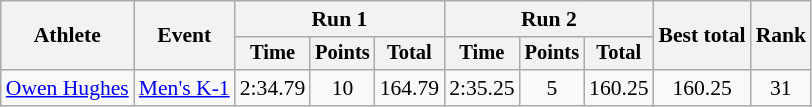<table class="wikitable" style="font-size:90%;text-align:center;">
<tr>
<th rowspan=2>Athlete</th>
<th rowspan=2>Event</th>
<th colspan=3>Run 1</th>
<th colspan=3>Run 2</th>
<th rowspan=2>Best total</th>
<th rowspan=2>Rank</th>
</tr>
<tr style="font-size:95%">
<th>Time</th>
<th>Points</th>
<th>Total</th>
<th>Time</th>
<th>Points</th>
<th>Total</th>
</tr>
<tr>
<td align=left><a href='#'>Owen Hughes</a></td>
<td align=left><a href='#'>Men's K-1</a></td>
<td>2:34.79</td>
<td>10</td>
<td>164.79</td>
<td>2:35.25</td>
<td>5</td>
<td>160.25</td>
<td>160.25</td>
<td>31</td>
</tr>
</table>
